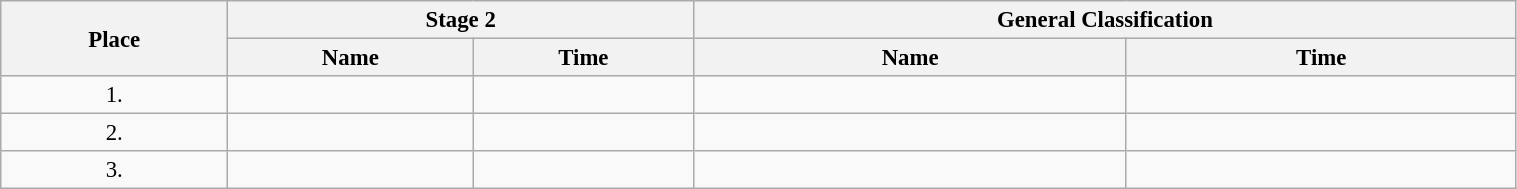<table class="wikitable"  style="font-size:95%; width:80%;">
<tr>
<th rowspan="2">Place</th>
<th colspan="2">Stage 2</th>
<th colspan="2">General Classification</th>
</tr>
<tr>
<th>Name</th>
<th>Time</th>
<th>Name</th>
<th>Time</th>
</tr>
<tr>
<td style="text-align:center;">1.</td>
<td></td>
<td></td>
<td></td>
<td></td>
</tr>
<tr>
<td style="text-align:center;">2.</td>
<td></td>
<td></td>
<td></td>
<td></td>
</tr>
<tr>
<td style="text-align:center;">3.</td>
<td></td>
<td></td>
<td></td>
<td></td>
</tr>
</table>
